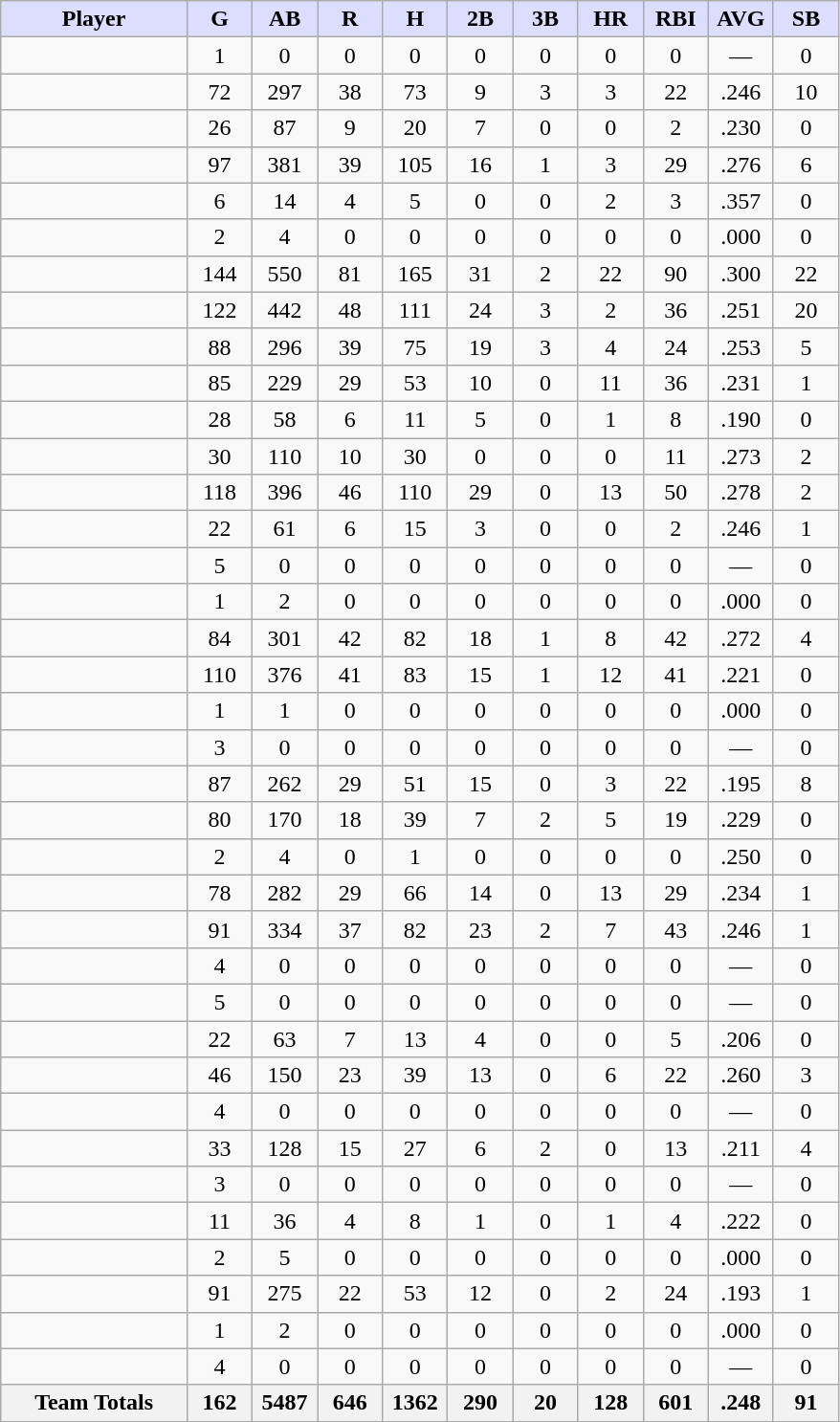<table class="wikitable" style="text-align:center;">
<tr>
<th style="background:#ddf; width:20%;">Player</th>
<th style="background:#ddf; width:7%;">G</th>
<th style="background:#ddf; width:7%;">AB</th>
<th style="background:#ddf; width:7%;">R</th>
<th style="background:#ddf; width:7%;">H</th>
<th style="background:#ddf; width:7%;">2B</th>
<th style="background:#ddf; width:7%;">3B</th>
<th style="background:#ddf; width:7%;">HR</th>
<th style="background:#ddf; width:7%;">RBI</th>
<th style="background:#ddf; width:7%;">AVG</th>
<th style="background:#ddf; width:7%;">SB</th>
</tr>
<tr>
<td align=left></td>
<td>1</td>
<td>0</td>
<td>0</td>
<td>0</td>
<td>0</td>
<td>0</td>
<td>0</td>
<td>0</td>
<td>—</td>
<td>0</td>
</tr>
<tr>
<td align=left></td>
<td>72</td>
<td>297</td>
<td>38</td>
<td>73</td>
<td>9</td>
<td>3</td>
<td>3</td>
<td>22</td>
<td>.246</td>
<td>10</td>
</tr>
<tr>
<td align=left></td>
<td>26</td>
<td>87</td>
<td>9</td>
<td>20</td>
<td>7</td>
<td>0</td>
<td>0</td>
<td>2</td>
<td>.230</td>
<td>0</td>
</tr>
<tr>
<td align=left></td>
<td>97</td>
<td>381</td>
<td>39</td>
<td>105</td>
<td>16</td>
<td>1</td>
<td>3</td>
<td>29</td>
<td>.276</td>
<td>6</td>
</tr>
<tr>
<td align=left></td>
<td>6</td>
<td>14</td>
<td>4</td>
<td>5</td>
<td>0</td>
<td>0</td>
<td>2</td>
<td>3</td>
<td>.357</td>
<td>0</td>
</tr>
<tr>
<td align=left></td>
<td>2</td>
<td>4</td>
<td>0</td>
<td>0</td>
<td>0</td>
<td>0</td>
<td>0</td>
<td>0</td>
<td>.000</td>
<td>0</td>
</tr>
<tr>
<td align=left></td>
<td>144</td>
<td>550</td>
<td>81</td>
<td>165</td>
<td>31</td>
<td>2</td>
<td>22</td>
<td>90</td>
<td>.300</td>
<td>22</td>
</tr>
<tr>
<td align=left></td>
<td>122</td>
<td>442</td>
<td>48</td>
<td>111</td>
<td>24</td>
<td>3</td>
<td>2</td>
<td>36</td>
<td>.251</td>
<td>20</td>
</tr>
<tr>
<td align=left></td>
<td>88</td>
<td>296</td>
<td>39</td>
<td>75</td>
<td>19</td>
<td>3</td>
<td>4</td>
<td>24</td>
<td>.253</td>
<td>5</td>
</tr>
<tr>
<td align=left></td>
<td>85</td>
<td>229</td>
<td>29</td>
<td>53</td>
<td>10</td>
<td>0</td>
<td>11</td>
<td>36</td>
<td>.231</td>
<td>1</td>
</tr>
<tr>
<td align=left></td>
<td>28</td>
<td>58</td>
<td>6</td>
<td>11</td>
<td>5</td>
<td>0</td>
<td>1</td>
<td>8</td>
<td>.190</td>
<td>0</td>
</tr>
<tr>
<td align=left></td>
<td>30</td>
<td>110</td>
<td>10</td>
<td>30</td>
<td>0</td>
<td>0</td>
<td>0</td>
<td>11</td>
<td>.273</td>
<td>2</td>
</tr>
<tr>
<td align=left></td>
<td>118</td>
<td>396</td>
<td>46</td>
<td>110</td>
<td>29</td>
<td>0</td>
<td>13</td>
<td>50</td>
<td>.278</td>
<td>2</td>
</tr>
<tr>
<td align=left></td>
<td>22</td>
<td>61</td>
<td>6</td>
<td>15</td>
<td>3</td>
<td>0</td>
<td>0</td>
<td>2</td>
<td>.246</td>
<td>1</td>
</tr>
<tr>
<td align=left></td>
<td>5</td>
<td>0</td>
<td>0</td>
<td>0</td>
<td>0</td>
<td>0</td>
<td>0</td>
<td>0</td>
<td>—</td>
<td>0</td>
</tr>
<tr>
<td align=left></td>
<td>1</td>
<td>2</td>
<td>0</td>
<td>0</td>
<td>0</td>
<td>0</td>
<td>0</td>
<td>0</td>
<td>.000</td>
<td>0</td>
</tr>
<tr>
<td align=left></td>
<td>84</td>
<td>301</td>
<td>42</td>
<td>82</td>
<td>18</td>
<td>1</td>
<td>8</td>
<td>42</td>
<td>.272</td>
<td>4</td>
</tr>
<tr>
<td align=left></td>
<td>110</td>
<td>376</td>
<td>41</td>
<td>83</td>
<td>15</td>
<td>1</td>
<td>12</td>
<td>41</td>
<td>.221</td>
<td>0</td>
</tr>
<tr>
<td align=left></td>
<td>1</td>
<td>1</td>
<td>0</td>
<td>0</td>
<td>0</td>
<td>0</td>
<td>0</td>
<td>0</td>
<td>.000</td>
<td>0</td>
</tr>
<tr>
<td align=left></td>
<td>3</td>
<td>0</td>
<td>0</td>
<td>0</td>
<td>0</td>
<td>0</td>
<td>0</td>
<td>0</td>
<td>—</td>
<td>0</td>
</tr>
<tr>
<td align=left></td>
<td>87</td>
<td>262</td>
<td>29</td>
<td>51</td>
<td>15</td>
<td>0</td>
<td>3</td>
<td>22</td>
<td>.195</td>
<td>8</td>
</tr>
<tr>
<td align=left></td>
<td>80</td>
<td>170</td>
<td>18</td>
<td>39</td>
<td>7</td>
<td>2</td>
<td>5</td>
<td>19</td>
<td>.229</td>
<td>0</td>
</tr>
<tr>
<td align=left></td>
<td>2</td>
<td>4</td>
<td>0</td>
<td>1</td>
<td>0</td>
<td>0</td>
<td>0</td>
<td>0</td>
<td>.250</td>
<td>0</td>
</tr>
<tr>
<td align=left></td>
<td>78</td>
<td>282</td>
<td>29</td>
<td>66</td>
<td>14</td>
<td>0</td>
<td>13</td>
<td>29</td>
<td>.234</td>
<td>1</td>
</tr>
<tr>
<td align=left></td>
<td>91</td>
<td>334</td>
<td>37</td>
<td>82</td>
<td>23</td>
<td>2</td>
<td>7</td>
<td>43</td>
<td>.246</td>
<td>1</td>
</tr>
<tr>
<td align=left></td>
<td>4</td>
<td>0</td>
<td>0</td>
<td>0</td>
<td>0</td>
<td>0</td>
<td>0</td>
<td>0</td>
<td>—</td>
<td>0</td>
</tr>
<tr>
<td align=left></td>
<td>5</td>
<td>0</td>
<td>0</td>
<td>0</td>
<td>0</td>
<td>0</td>
<td>0</td>
<td>0</td>
<td>—</td>
<td>0</td>
</tr>
<tr>
<td align=left></td>
<td>22</td>
<td>63</td>
<td>7</td>
<td>13</td>
<td>4</td>
<td>0</td>
<td>0</td>
<td>5</td>
<td>.206</td>
<td>0</td>
</tr>
<tr>
<td align=left></td>
<td>46</td>
<td>150</td>
<td>23</td>
<td>39</td>
<td>13</td>
<td>0</td>
<td>6</td>
<td>22</td>
<td>.260</td>
<td>3</td>
</tr>
<tr>
<td align=left></td>
<td>4</td>
<td>0</td>
<td>0</td>
<td>0</td>
<td>0</td>
<td>0</td>
<td>0</td>
<td>0</td>
<td>—</td>
<td>0</td>
</tr>
<tr>
<td align=left></td>
<td>33</td>
<td>128</td>
<td>15</td>
<td>27</td>
<td>6</td>
<td>2</td>
<td>0</td>
<td>13</td>
<td>.211</td>
<td>4</td>
</tr>
<tr>
<td align=left></td>
<td>3</td>
<td>0</td>
<td>0</td>
<td>0</td>
<td>0</td>
<td>0</td>
<td>0</td>
<td>0</td>
<td>—</td>
<td>0</td>
</tr>
<tr>
<td align=left></td>
<td>11</td>
<td>36</td>
<td>4</td>
<td>8</td>
<td>1</td>
<td>0</td>
<td>1</td>
<td>4</td>
<td>.222</td>
<td>0</td>
</tr>
<tr>
<td align=left></td>
<td>2</td>
<td>5</td>
<td>0</td>
<td>0</td>
<td>0</td>
<td>0</td>
<td>0</td>
<td>0</td>
<td>.000</td>
<td>0</td>
</tr>
<tr>
<td align=left></td>
<td>91</td>
<td>275</td>
<td>22</td>
<td>53</td>
<td>12</td>
<td>0</td>
<td>2</td>
<td>24</td>
<td>.193</td>
<td>1</td>
</tr>
<tr>
<td align=left></td>
<td>1</td>
<td>2</td>
<td>0</td>
<td>0</td>
<td>0</td>
<td>0</td>
<td>0</td>
<td>0</td>
<td>.000</td>
<td>0</td>
</tr>
<tr>
<td align=left></td>
<td>4</td>
<td>0</td>
<td>0</td>
<td>0</td>
<td>0</td>
<td>0</td>
<td>0</td>
<td>0</td>
<td>—</td>
<td>0</td>
</tr>
<tr class="sortbottom">
<th>Team Totals</th>
<th>162</th>
<th>5487</th>
<th>646</th>
<th>1362</th>
<th>290</th>
<th>20</th>
<th>128</th>
<th>601</th>
<th>.248</th>
<th>91</th>
</tr>
</table>
